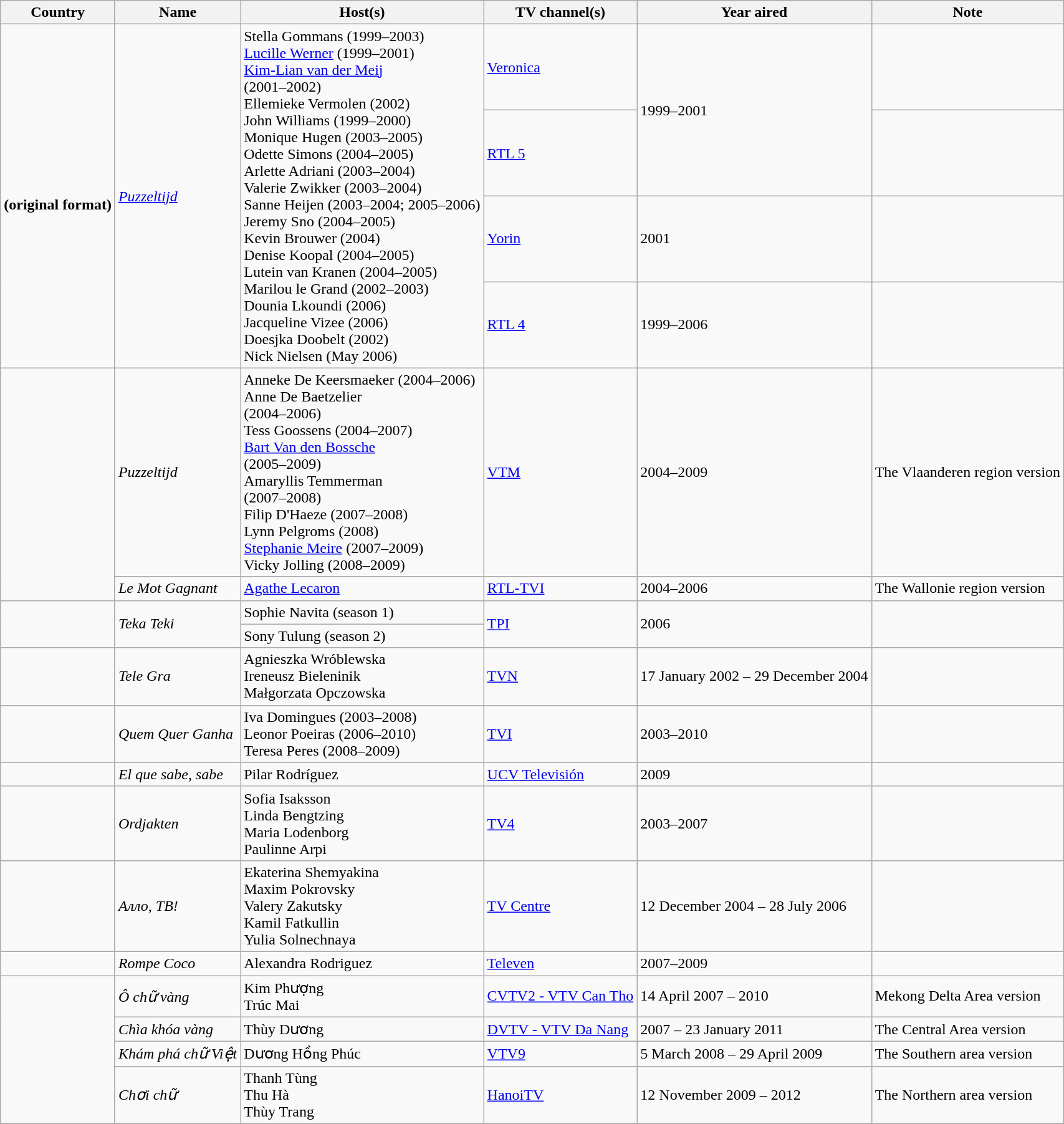<table class="wikitable sticky-header">
<tr>
<th>Country</th>
<th>Name</th>
<th>Host(s)</th>
<th>TV channel(s)</th>
<th>Year aired</th>
<th>Note</th>
</tr>
<tr>
<td rowspan="4"><strong></strong><br><strong>(original format)</strong></td>
<td rowspan="4"><em><a href='#'>Puzzeltijd</a></em></td>
<td rowspan="4">Stella Gommans (1999–2003)<br><a href='#'>Lucille Werner</a> (1999–2001)<br><a href='#'>Kim-Lian van der Meij</a><br>(2001–2002)<br>Ellemieke Vermolen (2002)<br>John Williams (1999–2000)<br>Monique Hugen (2003–2005)<br>Odette Simons (2004–2005)<br>Arlette Adriani (2003–2004)<br>Valerie Zwikker (2003–2004)<br>Sanne Heijen (2003–2004; 2005–2006)<br>Jeremy Sno (2004–2005)<br>Kevin Brouwer (2004)<br>Denise Koopal (2004–2005)<br>Lutein van Kranen (2004–2005)<br>Marilou le Grand (2002–2003)<br>Dounia Lkoundi (2006)<br>Jacqueline Vizee (2006)<br>Doesjka Doobelt (2002)<br>Nick Nielsen (May 2006)</td>
<td><a href='#'>Veronica</a></td>
<td rowspan="2">1999–2001</td>
<td></td>
</tr>
<tr>
<td><a href='#'>RTL 5</a></td>
<td></td>
</tr>
<tr>
<td><a href='#'>Yorin</a></td>
<td>2001</td>
<td></td>
</tr>
<tr>
<td><a href='#'>RTL 4</a></td>
<td>1999–2006</td>
<td></td>
</tr>
<tr>
<td rowspan="2"></td>
<td><em>Puzzeltijd</em></td>
<td>Anneke De Keersmaeker (2004–2006)<br>Anne De Baetzelier<br>(2004–2006)<br>Tess Goossens (2004–2007)<br><a href='#'>Bart Van den Bossche</a><br>(2005–2009)<br>Amaryllis Temmerman<br>(2007–2008)<br>Filip D'Haeze (2007–2008)<br>Lynn Pelgroms (2008)<br><a href='#'>Stephanie Meire</a> (2007–2009)<br>Vicky Jolling (2008–2009)</td>
<td><a href='#'>VTM</a></td>
<td>2004–2009</td>
<td>The Vlaanderen region version</td>
</tr>
<tr>
<td><em>Le Mot Gagnant</em></td>
<td><a href='#'>Agathe Lecaron</a></td>
<td><a href='#'>RTL-TVI</a></td>
<td>2004–2006</td>
<td>The Wallonie region version</td>
</tr>
<tr>
<td rowspan="2"></td>
<td rowspan="2"><em>Teka Teki</em></td>
<td>Sophie Navita (season 1)</td>
<td rowspan="2"><a href='#'>TPI</a></td>
<td rowspan="2">2006</td>
<td rowspan="2"></td>
</tr>
<tr>
<td>Sony Tulung (season 2)</td>
</tr>
<tr>
<td></td>
<td><em>Tele Gra</em></td>
<td>Agnieszka Wróblewska<br>Ireneusz Bieleninik<br>Małgorzata Opczowska</td>
<td><a href='#'>TVN</a></td>
<td>17 January 2002 – 29 December 2004</td>
<td></td>
</tr>
<tr>
<td></td>
<td><em>Quem Quer Ganha</em></td>
<td>Iva Domingues (2003–2008)<br>Leonor Poeiras (2006–2010)<br>Teresa Peres (2008–2009)</td>
<td><a href='#'>TVI</a></td>
<td>2003–2010</td>
<td></td>
</tr>
<tr>
<td></td>
<td><em>El que sabe, sabe</em></td>
<td>Pilar Rodríguez</td>
<td><a href='#'>UCV Televisión</a></td>
<td>2009</td>
</tr>
<tr>
<td></td>
<td><em>Ordjakten</em></td>
<td>Sofia Isaksson<br>Linda Bengtzing<br>Maria Lodenborg<br>Paulinne Arpi</td>
<td><a href='#'>TV4</a></td>
<td>2003–2007</td>
<td></td>
</tr>
<tr>
<td></td>
<td><em>Алло, ТВ!</em></td>
<td>Ekaterina Shemyakina<br>Maxim Pokrovsky<br>Valery Zakutsky<br>Kamil Fatkullin<br>Yulia Solnechnaya</td>
<td><a href='#'>TV Centre</a></td>
<td>12 December 2004 – 28 July 2006</td>
<td></td>
</tr>
<tr>
<td></td>
<td><em>Rompe Coco</em></td>
<td>Alexandra Rodriguez</td>
<td><a href='#'>Televen</a></td>
<td>2007–2009</td>
<td></td>
</tr>
<tr>
<td rowspan="4"></td>
<td><em>Ô chữ vàng</em></td>
<td>Kim Phượng <br>Trúc Mai</td>
<td><a href='#'>CVTV2 - VTV Can Tho</a></td>
<td>14 April 2007 – 2010</td>
<td>Mekong Delta Area version</td>
</tr>
<tr>
<td><em>Chìa khóa vàng</em></td>
<td>Thùy Dương</td>
<td><a href='#'>DVTV - VTV Da Nang</a></td>
<td>2007 – 23 January 2011</td>
<td>The Central Area version</td>
</tr>
<tr>
<td><em>Khám phá chữ Việt</em></td>
<td>Dương Hồng Phúc</td>
<td><a href='#'>VTV9</a></td>
<td>5 March 2008 – 29 April 2009</td>
<td>The Southern area version</td>
</tr>
<tr>
<td><em>Chơi chữ</em></td>
<td>Thanh Tùng <br>Thu Hà <br>Thùy Trang</td>
<td><a href='#'>HanoiTV</a></td>
<td>12 November 2009 – 2012</td>
<td>The Northern area version</td>
</tr>
</table>
